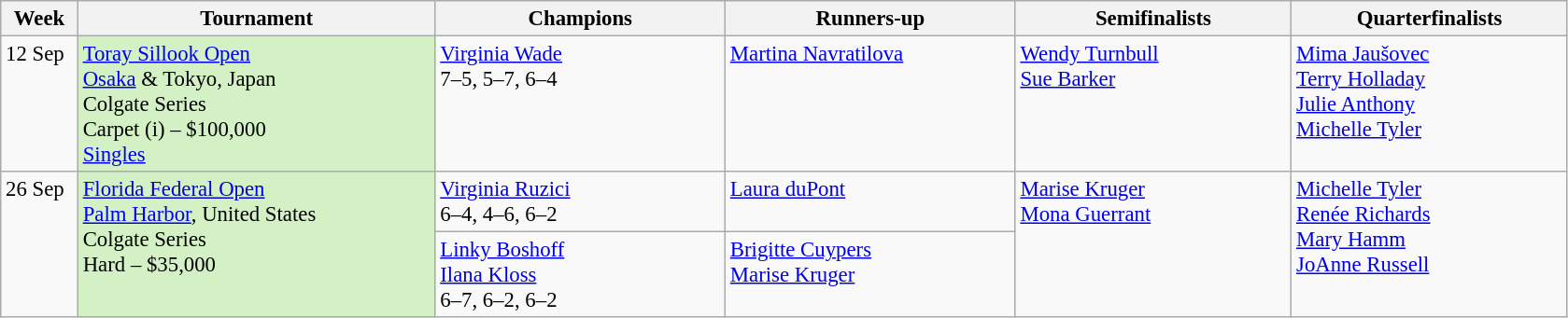<table class=wikitable style=font-size:95%>
<tr>
<th style="width:48px;">Week</th>
<th style="width:248px;">Tournament</th>
<th style="width:200px;">Champions</th>
<th style="width:200px;">Runners-up</th>
<th style="width:190px;">Semifinalists</th>
<th style="width:190px;">Quarterfinalists</th>
</tr>
<tr valign=top>
<td>12 Sep</td>
<td style="background:#D4F1C5;"><a href='#'>Toray Sillook Open</a><br> <a href='#'>Osaka</a> & Tokyo, Japan<br>Colgate Series<br>Carpet (i) – $100,000<br><a href='#'>Singles</a></td>
<td> <a href='#'>Virginia Wade</a><br>7–5, 5–7, 6–4</td>
<td> <a href='#'>Martina Navratilova</a></td>
<td> <a href='#'>Wendy Turnbull</a><br> <a href='#'>Sue Barker</a></td>
<td> <a href='#'>Mima Jaušovec</a><br> <a href='#'>Terry Holladay</a><br> <a href='#'>Julie Anthony</a> <br>  <a href='#'>Michelle Tyler</a></td>
</tr>
<tr valign=top>
<td rowspan=2>26 Sep</td>
<td style="background:#D4F1C5;" rowspan="2"><a href='#'>Florida Federal Open</a><br> <a href='#'>Palm Harbor</a>, United States<br>Colgate Series<br>Hard – $35,000</td>
<td> <a href='#'>Virginia Ruzici</a><br>6–4, 4–6, 6–2</td>
<td> <a href='#'>Laura duPont</a></td>
<td rowspan=2> <a href='#'>Marise Kruger</a> <br> <a href='#'>Mona Guerrant</a></td>
<td rowspan=2> <a href='#'>Michelle Tyler</a> <br>  <a href='#'>Renée Richards</a> <br>  <a href='#'>Mary Hamm</a> <br>  <a href='#'>JoAnne Russell</a></td>
</tr>
<tr valign=top>
<td> <a href='#'>Linky Boshoff</a> <br>  <a href='#'>Ilana Kloss</a><br>6–7, 6–2, 6–2</td>
<td> <a href='#'>Brigitte Cuypers</a><br>  <a href='#'>Marise Kruger</a></td>
</tr>
</table>
